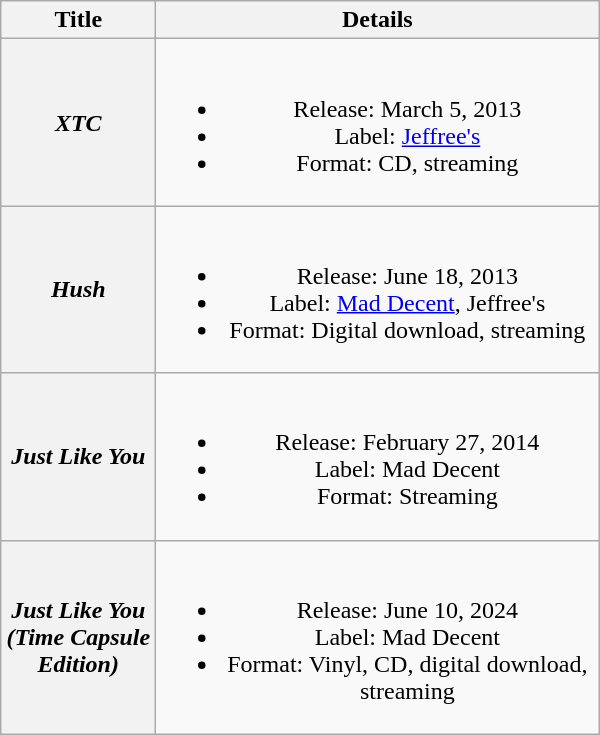<table class="wikitable plainrowheaders" style="text-align:center;">
<tr>
<th scope="col" style="width:6em;">Title</th>
<th scope="col" style="width:18em;">Details</th>
</tr>
<tr>
<th scope="row"><em>XTC</em></th>
<td><br><ul><li>Release: March 5, 2013</li><li>Label: <a href='#'>Jeffree's</a></li><li>Format: CD, streaming</li></ul></td>
</tr>
<tr>
<th scope="row"><em>Hush</em></th>
<td><br><ul><li>Release: June 18, 2013</li><li>Label: <a href='#'>Mad Decent</a>, Jeffree's</li><li>Format: Digital download, streaming</li></ul></td>
</tr>
<tr>
<th scope="row"><em>Just Like You</em></th>
<td><br><ul><li>Release: February 27, 2014</li><li>Label: Mad Decent</li><li>Format: Streaming</li></ul></td>
</tr>
<tr>
<th scope="row"><em>Just Like You (Time Capsule Edition)</em></th>
<td><br><ul><li>Release: June 10, 2024</li><li>Label: Mad Decent</li><li>Format: Vinyl, CD, digital download, streaming</li></ul></td>
</tr>
</table>
